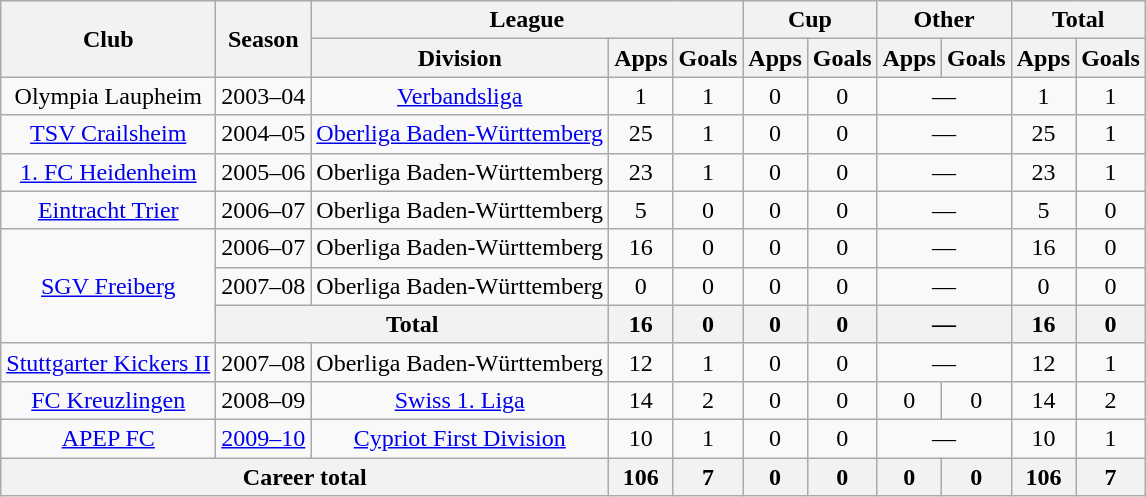<table class="wikitable" style="text-align:center">
<tr>
<th rowspan="2">Club</th>
<th rowspan="2">Season</th>
<th colspan="3">League</th>
<th colspan="2">Cup</th>
<th colspan="2">Other</th>
<th colspan="2">Total</th>
</tr>
<tr>
<th>Division</th>
<th>Apps</th>
<th>Goals</th>
<th>Apps</th>
<th>Goals</th>
<th>Apps</th>
<th>Goals</th>
<th>Apps</th>
<th>Goals</th>
</tr>
<tr>
<td>Olympia Laupheim</td>
<td>2003–04</td>
<td><a href='#'>Verbandsliga</a></td>
<td>1</td>
<td>1</td>
<td>0</td>
<td>0</td>
<td colspan="2">—</td>
<td>1</td>
<td>1</td>
</tr>
<tr>
<td><a href='#'>TSV Crailsheim</a></td>
<td>2004–05</td>
<td><a href='#'>Oberliga Baden-Württemberg</a></td>
<td>25</td>
<td>1</td>
<td>0</td>
<td>0</td>
<td colspan="2">—</td>
<td>25</td>
<td>1</td>
</tr>
<tr>
<td><a href='#'>1. FC Heidenheim</a></td>
<td>2005–06</td>
<td>Oberliga Baden-Württemberg</td>
<td>23</td>
<td>1</td>
<td>0</td>
<td>0</td>
<td colspan="2">—</td>
<td>23</td>
<td>1</td>
</tr>
<tr>
<td><a href='#'>Eintracht Trier</a></td>
<td>2006–07</td>
<td>Oberliga Baden-Württemberg</td>
<td>5</td>
<td>0</td>
<td>0</td>
<td>0</td>
<td colspan="2">—</td>
<td>5</td>
<td>0</td>
</tr>
<tr>
<td rowspan="3"><a href='#'>SGV Freiberg</a></td>
<td>2006–07</td>
<td>Oberliga Baden-Württemberg</td>
<td>16</td>
<td>0</td>
<td>0</td>
<td>0</td>
<td colspan="2">—</td>
<td>16</td>
<td>0</td>
</tr>
<tr>
<td>2007–08</td>
<td>Oberliga Baden-Württemberg</td>
<td>0</td>
<td>0</td>
<td>0</td>
<td>0</td>
<td colspan="2">—</td>
<td>0</td>
<td>0</td>
</tr>
<tr>
<th colspan="2">Total</th>
<th>16</th>
<th>0</th>
<th>0</th>
<th>0</th>
<th colspan="2">—</th>
<th>16</th>
<th>0</th>
</tr>
<tr>
<td><a href='#'>Stuttgarter Kickers II</a></td>
<td>2007–08</td>
<td>Oberliga Baden-Württemberg</td>
<td>12</td>
<td>1</td>
<td>0</td>
<td>0</td>
<td colspan="2">—</td>
<td>12</td>
<td>1</td>
</tr>
<tr>
<td><a href='#'>FC Kreuzlingen</a></td>
<td>2008–09</td>
<td><a href='#'>Swiss 1. Liga</a></td>
<td>14</td>
<td>2</td>
<td>0</td>
<td>0</td>
<td>0</td>
<td>0</td>
<td>14</td>
<td>2</td>
</tr>
<tr>
<td><a href='#'>APEP FC</a></td>
<td><a href='#'>2009–10</a></td>
<td><a href='#'>Cypriot First Division</a></td>
<td>10</td>
<td>1</td>
<td>0</td>
<td>0</td>
<td colspan="2">—</td>
<td>10</td>
<td>1</td>
</tr>
<tr>
<th colspan="3">Career total</th>
<th>106</th>
<th>7</th>
<th>0</th>
<th>0</th>
<th>0</th>
<th>0</th>
<th>106</th>
<th>7</th>
</tr>
</table>
